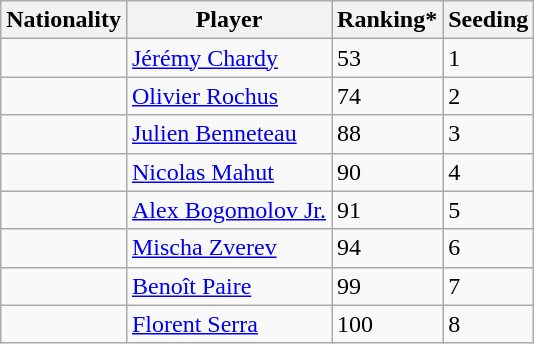<table class="wikitable" border="1">
<tr>
<th>Nationality</th>
<th>Player</th>
<th>Ranking*</th>
<th>Seeding</th>
</tr>
<tr>
<td></td>
<td><a href='#'>Jérémy Chardy</a></td>
<td>53</td>
<td>1</td>
</tr>
<tr>
<td></td>
<td><a href='#'>Olivier Rochus</a></td>
<td>74</td>
<td>2</td>
</tr>
<tr>
<td></td>
<td><a href='#'>Julien Benneteau</a></td>
<td>88</td>
<td>3</td>
</tr>
<tr>
<td></td>
<td><a href='#'>Nicolas Mahut</a></td>
<td>90</td>
<td>4</td>
</tr>
<tr>
<td></td>
<td><a href='#'>Alex Bogomolov Jr.</a></td>
<td>91</td>
<td>5</td>
</tr>
<tr>
<td></td>
<td><a href='#'>Mischa Zverev</a></td>
<td>94</td>
<td>6</td>
</tr>
<tr>
<td></td>
<td><a href='#'>Benoît Paire</a></td>
<td>99</td>
<td>7</td>
</tr>
<tr>
<td></td>
<td><a href='#'>Florent Serra</a></td>
<td>100</td>
<td>8</td>
</tr>
</table>
